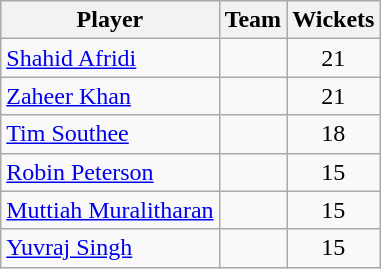<table class="wikitable">
<tr>
<th>Player</th>
<th>Team</th>
<th>Wickets</th>
</tr>
<tr>
<td><a href='#'>Shahid Afridi</a></td>
<td></td>
<td style="text-align:center">21</td>
</tr>
<tr>
<td><a href='#'>Zaheer Khan</a></td>
<td></td>
<td style="text-align:center">21</td>
</tr>
<tr>
<td><a href='#'>Tim Southee</a></td>
<td></td>
<td style="text-align:center">18</td>
</tr>
<tr>
<td><a href='#'>Robin Peterson</a></td>
<td></td>
<td style="text-align:center">15</td>
</tr>
<tr>
<td><a href='#'>Muttiah Muralitharan</a></td>
<td></td>
<td style="text-align:center">15</td>
</tr>
<tr>
<td><a href='#'>Yuvraj Singh</a></td>
<td></td>
<td style="text-align:center">15</td>
</tr>
</table>
